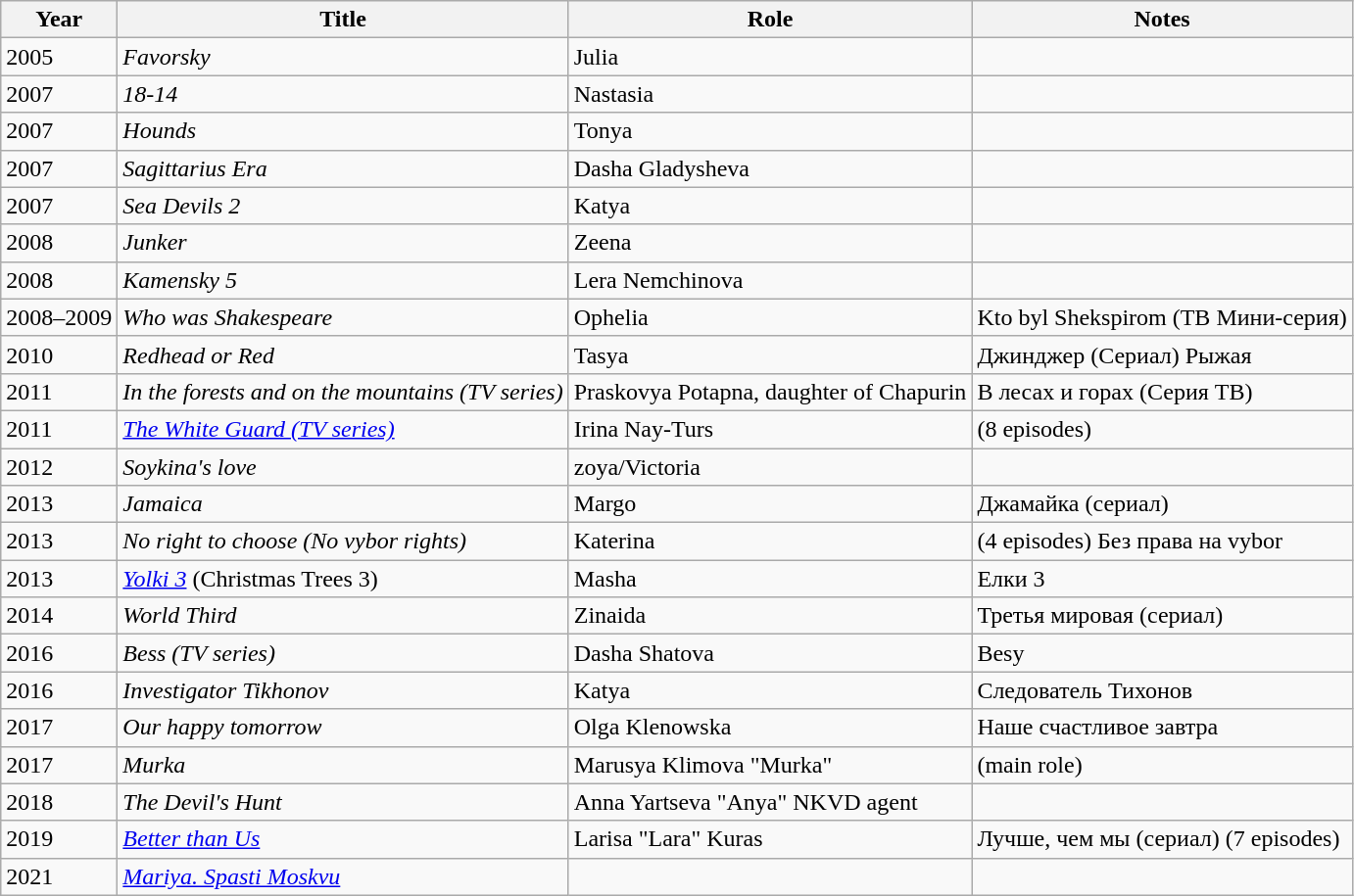<table class="wikitable sortable">
<tr>
<th>Year</th>
<th>Title</th>
<th>Role</th>
<th>Notes</th>
</tr>
<tr>
<td>2005</td>
<td><em>Favorsky</em></td>
<td>Julia</td>
<td></td>
</tr>
<tr>
<td>2007</td>
<td><em>18-14</em></td>
<td>Nastasia</td>
<td></td>
</tr>
<tr>
<td>2007</td>
<td><em>Hounds</em></td>
<td>Tonya</td>
<td></td>
</tr>
<tr>
<td>2007</td>
<td><em>Sagittarius Era</em></td>
<td>Dasha Gladysheva</td>
<td></td>
</tr>
<tr>
<td>2007</td>
<td><em>Sea Devils 2</em></td>
<td>Katya</td>
<td></td>
</tr>
<tr>
<td>2008</td>
<td><em>Junker</em></td>
<td>Zeena</td>
<td></td>
</tr>
<tr>
<td>2008</td>
<td><em>Kamensky 5</em></td>
<td>Lera Nemchinova</td>
<td></td>
</tr>
<tr>
<td>2008–2009</td>
<td><em>Who was Shakespeare</em></td>
<td>Ophelia</td>
<td>Kto byl Shekspirom (ТВ Мини-серия)</td>
</tr>
<tr>
<td>2010</td>
<td><em>Redhead or Red</em></td>
<td>Tasya</td>
<td>Джинджер (Сериал) Рыжая</td>
</tr>
<tr>
<td>2011</td>
<td><em>In the forests and on the mountains (TV series)</em></td>
<td>Praskovya Potapna, daughter of Chapurin</td>
<td>В лесах и горах (Серия ТВ)</td>
</tr>
<tr>
<td>2011</td>
<td><em><a href='#'>The White Guard (TV series)</a></em></td>
<td>Irina Nay-Turs</td>
<td>(8 episodes)</td>
</tr>
<tr>
<td>2012</td>
<td><em>Soykina's love</em></td>
<td>zoya/Victoria</td>
<td></td>
</tr>
<tr>
<td>2013</td>
<td><em>Jamaica</em></td>
<td>Margo</td>
<td>Джамайка (сериал)</td>
</tr>
<tr>
<td>2013</td>
<td><em>No right to choose (No vybor rights)</em></td>
<td>Katerina</td>
<td>(4 episodes) Без права на vybor</td>
</tr>
<tr>
<td>2013</td>
<td><em><a href='#'>Yolki 3</a></em> (Christmas Trees 3)</td>
<td>Masha</td>
<td>Елки 3</td>
</tr>
<tr>
<td>2014</td>
<td><em>World Third</em></td>
<td>Zinaida</td>
<td>Третья мировая (сериал)</td>
</tr>
<tr>
<td>2016</td>
<td><em>Bess (TV series)</em></td>
<td>Dasha Shatova</td>
<td>Besy</td>
</tr>
<tr>
<td>2016</td>
<td><em>Investigator Tikhonov</em></td>
<td>Katya</td>
<td>Следователь Тихонов</td>
</tr>
<tr>
<td>2017</td>
<td><em>Our happy tomorrow</em></td>
<td>Olga Klenowska</td>
<td>Наше счастливое завтра</td>
</tr>
<tr>
<td>2017</td>
<td><em>Murka</em></td>
<td>Marusya Klimova "Murka"</td>
<td>(main role)</td>
</tr>
<tr>
<td>2018</td>
<td><em>The Devil's Hunt</em></td>
<td>Anna Yartseva "Anya" NKVD agent</td>
<td></td>
</tr>
<tr>
<td>2019</td>
<td><em><a href='#'>Better than Us</a></em></td>
<td>Larisa "Lara" Kuras</td>
<td>Лучше, чем мы (сериал) (7 episodes)</td>
</tr>
<tr>
<td>2021</td>
<td><em><a href='#'>Mariya. Spasti Moskvu</a></em></td>
<td></td>
<td></td>
</tr>
</table>
